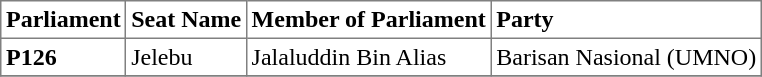<table class="toccolours sortable" border="1" cellpadding="3" style="border-collapse:collapse; text-align: left;">
<tr>
<th align="center">Parliament</th>
<th>Seat Name</th>
<th>Member of Parliament</th>
<th>Party</th>
</tr>
<tr>
<th align="left">P126</th>
<td>Jelebu</td>
<td>Jalaluddin Bin Alias</td>
<td>Barisan Nasional (UMNO)</td>
</tr>
<tr>
</tr>
</table>
